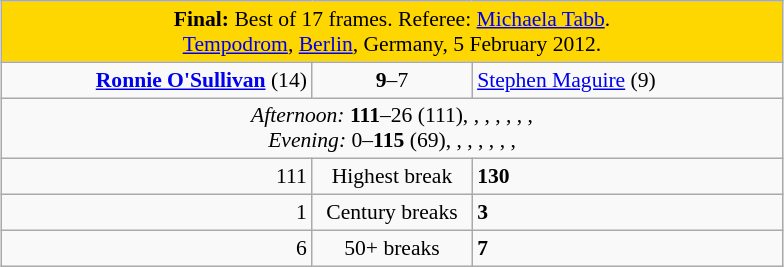<table class="wikitable" style="font-size: 90%; margin: 1em auto 1em auto;">
<tr>
<td colspan = "3" align="center" bgcolor="#ffd700"><strong>Final:</strong> Best of 17 frames. Referee: <a href='#'>Michaela Tabb</a>.<br><a href='#'>Tempodrom</a>, <a href='#'>Berlin</a>, Germany, 5  February 2012.</td>
</tr>
<tr>
<td width = "200" align="right"><strong><a href='#'>Ronnie O'Sullivan</a></strong> (14) <br></td>
<td width = "100" align="center"><strong>9</strong>–7</td>
<td width = "200"><a href='#'>Stephen Maguire</a> (9) <br></td>
</tr>
<tr>
<td colspan = "3" align="center" style="font-size: 100%"><em>Afternoon:</em> <strong>111</strong>–26 (111), , , , , , ,  <br><em>Evening:</em> 0–<strong>115</strong> (69), , , , , , , </td>
</tr>
<tr>
<td align="right">111</td>
<td align="center">Highest break</td>
<td><strong>130</strong></td>
</tr>
<tr>
<td align="right">1</td>
<td align="center">Century breaks</td>
<td><strong>3</strong></td>
</tr>
<tr>
<td align="right">6</td>
<td align="center">50+ breaks</td>
<td><strong>7</strong></td>
</tr>
</table>
